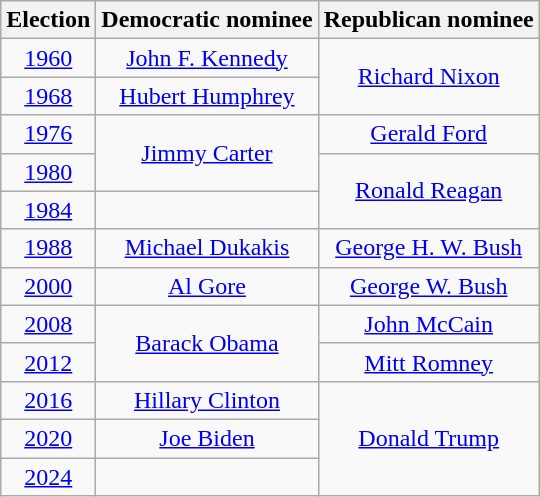<table class="wikitable" style="text-align: center">
<tr>
<th>Election</th>
<th>Democratic nominee</th>
<th>Republican nominee</th>
</tr>
<tr>
<td><a href='#'>1960</a></td>
<td><a href='#'>John F. Kennedy</a></td>
<td rowspan="2"><a href='#'>Richard Nixon</a></td>
</tr>
<tr>
<td><a href='#'>1968</a></td>
<td><a href='#'>Hubert Humphrey</a></td>
</tr>
<tr>
<td><a href='#'>1976</a></td>
<td rowspan="2"><a href='#'>Jimmy Carter</a></td>
<td><a href='#'>Gerald Ford</a></td>
</tr>
<tr>
<td><a href='#'>1980</a></td>
<td rowspan="2"><a href='#'>Ronald Reagan</a></td>
</tr>
<tr>
<td><a href='#'>1984</a></td>
<td></td>
</tr>
<tr>
<td><a href='#'>1988</a></td>
<td><a href='#'>Michael Dukakis</a></td>
<td><a href='#'>George H. W. Bush</a></td>
</tr>
<tr>
<td><a href='#'>2000</a></td>
<td><a href='#'>Al Gore</a></td>
<td><a href='#'>George W. Bush</a></td>
</tr>
<tr>
<td><a href='#'>2008</a></td>
<td rowspan="2"><a href='#'>Barack Obama</a></td>
<td><a href='#'>John McCain</a></td>
</tr>
<tr>
<td><a href='#'>2012</a></td>
<td><a href='#'>Mitt Romney</a></td>
</tr>
<tr>
<td><a href='#'>2016</a></td>
<td><a href='#'>Hillary Clinton</a></td>
<td rowspan="3"><a href='#'>Donald Trump</a></td>
</tr>
<tr>
<td><a href='#'>2020</a></td>
<td><a href='#'>Joe Biden</a></td>
</tr>
<tr>
<td><a href='#'>2024</a></td>
<td></td>
</tr>
</table>
